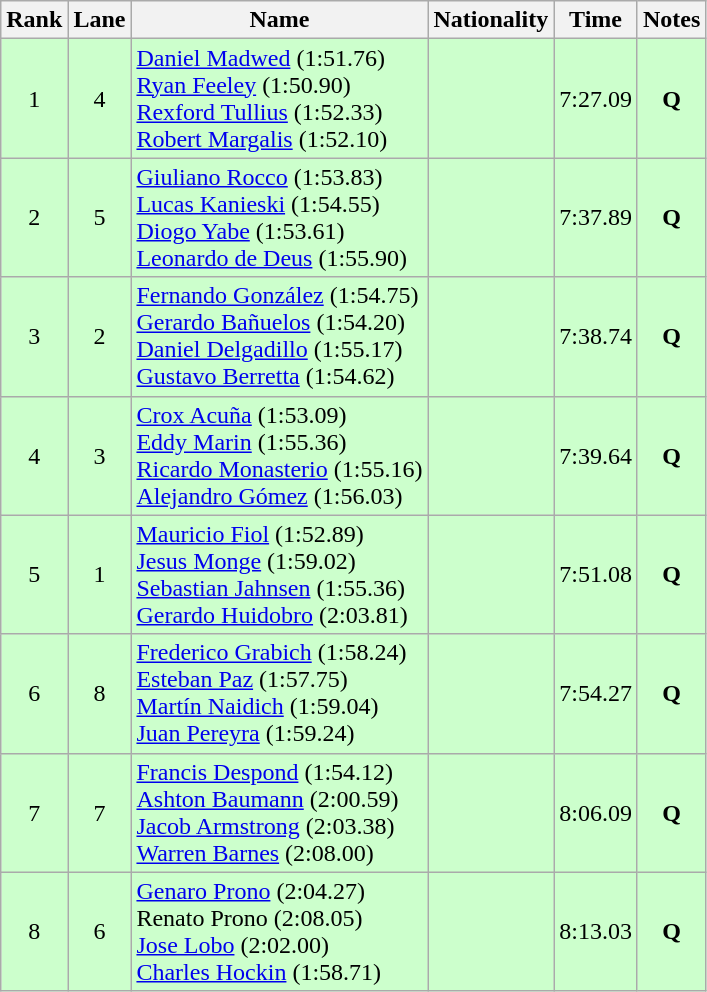<table class="wikitable sortable" style="text-align:center">
<tr>
<th>Rank</th>
<th>Lane</th>
<th>Name</th>
<th>Nationality</th>
<th>Time</th>
<th>Notes</th>
</tr>
<tr bgcolor=ccffcc>
<td>1</td>
<td>4</td>
<td align=left><a href='#'>Daniel Madwed</a> (1:51.76) <br><a href='#'>Ryan Feeley</a> (1:50.90) <br><a href='#'>Rexford Tullius</a> (1:52.33) <br><a href='#'>Robert Margalis</a> (1:52.10)</td>
<td align="left"></td>
<td>7:27.09</td>
<td><strong>Q</strong></td>
</tr>
<tr bgcolor=ccffcc>
<td>2</td>
<td>5</td>
<td align=left><a href='#'>Giuliano Rocco</a> (1:53.83) <br><a href='#'>Lucas Kanieski</a> (1:54.55)<br><a href='#'>Diogo Yabe</a> (1:53.61)<br><a href='#'>Leonardo de Deus</a> (1:55.90)</td>
<td align="left"></td>
<td>7:37.89</td>
<td><strong>Q</strong></td>
</tr>
<tr bgcolor=ccffcc>
<td>3</td>
<td>2</td>
<td align=left><a href='#'>Fernando González</a> (1:54.75)<br><a href='#'>Gerardo Bañuelos</a> (1:54.20)<br><a href='#'>Daniel Delgadillo</a> (1:55.17)<br><a href='#'>Gustavo Berretta</a> (1:54.62)</td>
<td align="left"></td>
<td>7:38.74</td>
<td><strong>Q</strong></td>
</tr>
<tr bgcolor=ccffcc>
<td>4</td>
<td>3</td>
<td align=left><a href='#'>Crox Acuña</a> (1:53.09)<br><a href='#'>Eddy Marin</a> (1:55.36)<br><a href='#'>Ricardo Monasterio</a> (1:55.16)<br><a href='#'>Alejandro Gómez</a> (1:56.03)</td>
<td align="left"></td>
<td>7:39.64</td>
<td><strong>Q</strong></td>
</tr>
<tr bgcolor=ccffcc>
<td>5</td>
<td>1</td>
<td align=left><a href='#'>Mauricio Fiol</a> (1:52.89)<br><a href='#'>Jesus Monge</a> (1:59.02)<br><a href='#'>Sebastian Jahnsen</a> (1:55.36)<br><a href='#'>Gerardo Huidobro</a> (2:03.81)</td>
<td align="left"></td>
<td>7:51.08</td>
<td><strong>Q</strong></td>
</tr>
<tr bgcolor=ccffcc>
<td>6</td>
<td>8</td>
<td align=left><a href='#'>Frederico Grabich</a> (1:58.24)<br><a href='#'>Esteban Paz</a> (1:57.75)<br><a href='#'>Martín Naidich</a> (1:59.04)<br><a href='#'>Juan Pereyra</a> (1:59.24)</td>
<td align="left"></td>
<td>7:54.27</td>
<td><strong>Q</strong></td>
</tr>
<tr bgcolor=ccffcc>
<td>7</td>
<td>7</td>
<td align=left><a href='#'>Francis Despond</a> (1:54.12)<br><a href='#'>Ashton Baumann</a> (2:00.59)<br><a href='#'>Jacob Armstrong</a> (2:03.38)<br><a href='#'>Warren Barnes</a> (2:08.00)</td>
<td align="left"></td>
<td>8:06.09</td>
<td><strong>Q</strong></td>
</tr>
<tr bgcolor=ccffcc>
<td>8</td>
<td>6</td>
<td align=left><a href='#'>Genaro Prono</a> (2:04.27)<br>Renato Prono (2:08.05)<br><a href='#'>Jose Lobo</a> (2:02.00)<br><a href='#'>Charles Hockin</a> (1:58.71)</td>
<td align="left"></td>
<td>8:13.03</td>
<td><strong>Q</strong></td>
</tr>
</table>
